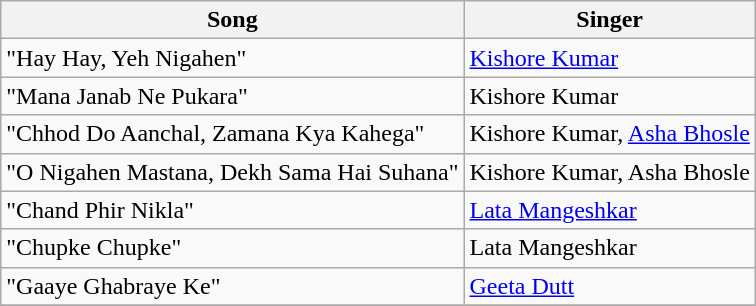<table class="wikitable">
<tr>
<th>Song</th>
<th>Singer</th>
</tr>
<tr>
<td>"Hay Hay, Yeh Nigahen"</td>
<td><a href='#'>Kishore Kumar</a></td>
</tr>
<tr>
<td>"Mana Janab Ne Pukara"</td>
<td>Kishore Kumar</td>
</tr>
<tr>
<td>"Chhod Do Aanchal, Zamana Kya Kahega"</td>
<td>Kishore Kumar, <a href='#'>Asha Bhosle</a></td>
</tr>
<tr>
<td>"O Nigahen Mastana, Dekh Sama Hai Suhana"</td>
<td>Kishore Kumar, Asha Bhosle</td>
</tr>
<tr>
<td>"Chand Phir Nikla"</td>
<td><a href='#'>Lata Mangeshkar</a></td>
</tr>
<tr>
<td>"Chupke Chupke"</td>
<td>Lata Mangeshkar</td>
</tr>
<tr>
<td>"Gaaye Ghabraye Ke"</td>
<td><a href='#'>Geeta Dutt</a></td>
</tr>
<tr>
</tr>
</table>
